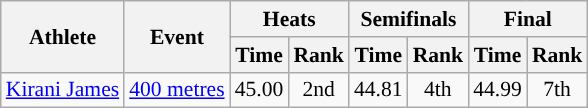<table class=wikitable style="font-size:90%;">
<tr>
<th rowspan=2>Athlete</th>
<th rowspan=2>Event</th>
<th colspan=2>Heats</th>
<th colspan=2>Semifinals</th>
<th colspan=2>Final</th>
</tr>
<tr>
<th>Time</th>
<th>Rank</th>
<th>Time</th>
<th>Rank</th>
<th>Time</th>
<th>Rank</th>
</tr>
<tr>
<td><a href='#'>Kirani James</a></td>
<td><a href='#'>400 metres</a></td>
<td align="center">45.00</td>
<td align="center">2nd</td>
<td align="center">44.81</td>
<td align="center">4th</td>
<td align="center">44.99</td>
<td align="center">7th</td>
</tr>
</table>
